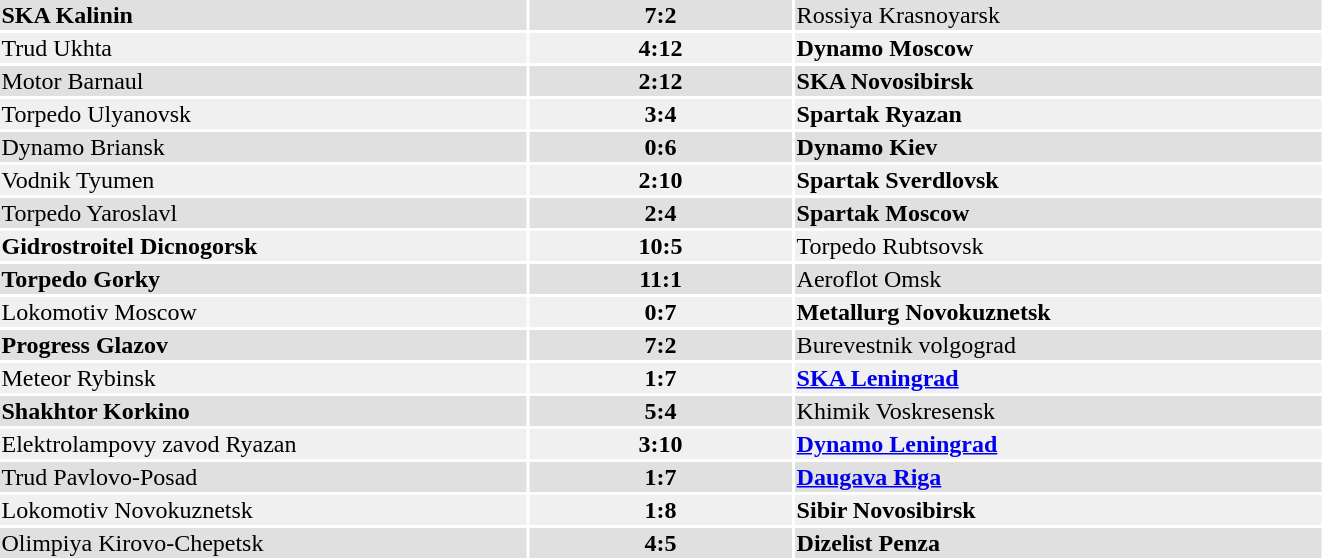<table width="70%">
<tr bgcolor="#e0e0e0">
<td style="width:40%;"><strong>SKA Kalinin</strong></td>
<td style="width:20%;" align="center"><strong>7:2</strong></td>
<td style="width:40%;">Rossiya Krasnoyarsk</td>
</tr>
<tr bgcolor="#f0f0f0">
<td>Trud Ukhta</td>
<td align="center"><strong>4:12</strong></td>
<td><strong>Dynamo Moscow</strong></td>
</tr>
<tr bgcolor="#e0e0e0">
<td>Motor Barnaul</td>
<td align="center"><strong>2:12</strong></td>
<td><strong>SKA Novosibirsk</strong></td>
</tr>
<tr bgcolor="#f0f0f0">
<td>Torpedo Ulyanovsk</td>
<td align="center"><strong>3:4</strong></td>
<td><strong>Spartak Ryazan</strong></td>
</tr>
<tr bgcolor="#e0e0e0">
<td>Dynamo Briansk</td>
<td align="center"><strong>0:6</strong></td>
<td><strong>Dynamo Kiev</strong></td>
</tr>
<tr bgcolor="#f0f0f0">
<td>Vodnik Tyumen</td>
<td align="center"><strong>2:10</strong></td>
<td><strong>Spartak Sverdlovsk</strong></td>
</tr>
<tr bgcolor="#e0e0e0">
<td>Torpedo Yaroslavl</td>
<td align="center"><strong>2:4</strong></td>
<td><strong>Spartak Moscow</strong></td>
</tr>
<tr bgcolor="#f0f0f0">
<td><strong>Gidrostroitel Dicnogorsk</strong></td>
<td align="center"><strong>10:5</strong></td>
<td>Torpedo Rubtsovsk</td>
</tr>
<tr bgcolor="#e0e0e0">
<td><strong>Torpedo Gorky</strong></td>
<td align="center"><strong>11:1</strong></td>
<td>Aeroflot Omsk</td>
</tr>
<tr bgcolor="#f0f0f0">
<td>Lokomotiv Moscow</td>
<td align="center"><strong>0:7</strong></td>
<td><strong>Metallurg Novokuznetsk</strong></td>
</tr>
<tr bgcolor="#e0e0e0">
<td><strong>Progress Glazov</strong></td>
<td align="center"><strong>7:2</strong></td>
<td>Burevestnik volgograd</td>
</tr>
<tr bgcolor="#f0f0f0">
<td>Meteor Rybinsk</td>
<td align="center"><strong>1:7</strong></td>
<td><strong><a href='#'>SKA Leningrad</a></strong></td>
</tr>
<tr bgcolor="#e0e0e0">
<td><strong>Shakhtor Korkino</strong></td>
<td align="center"><strong>5:4</strong></td>
<td>Khimik Voskresensk</td>
</tr>
<tr bgcolor="#f0f0f0">
<td>Elektrolampovy zavod Ryazan</td>
<td align="center"><strong>3:10</strong></td>
<td><strong><a href='#'>Dynamo Leningrad</a></strong></td>
</tr>
<tr bgcolor="#e0e0e0">
<td>Trud Pavlovo-Posad</td>
<td align="center"><strong>1:7</strong></td>
<td><strong><a href='#'>Daugava Riga</a></strong></td>
</tr>
<tr bgcolor="#f0f0f0">
<td>Lokomotiv Novokuznetsk</td>
<td align="center"><strong>1:8</strong></td>
<td><strong>Sibir Novosibirsk</strong></td>
</tr>
<tr bgcolor="#e0e0e0">
<td>Olimpiya Kirovo-Chepetsk</td>
<td align="center"><strong>4:5</strong></td>
<td><strong>Dizelist Penza</strong></td>
</tr>
</table>
